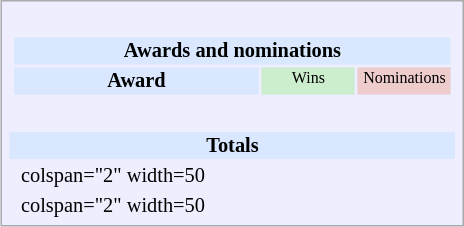<table class="infobox" style="width: 22.7em; text-align: left; font-size: 85%; vertical-align: middle; background-color: #eef;">
<tr>
<td colspan="3"><br><table class="collapsible collapsed" width="100%">
<tr>
<th colspan="3" style="background-color: #d9e8ff; text-align: center;">Awards and nominations</th>
</tr>
<tr style="background-color:#d9e8ff; text-align:center;">
<th style="vertical-align: middle;">Award</th>
<td style="background:#cceecc; font-size:8pt;" width="60px">Wins</td>
<td style="background:#eecccc; font-size:8pt;" width="60px">Nominations</td>
</tr>
<tr>
<td align="center"><br></td>
<td></td>
<td></td>
</tr>
</table>
</td>
</tr>
<tr style="background-color:#d9e8ff">
<td colspan="3" style="text-align:center;"><strong>Totals</strong></td>
</tr>
<tr>
<td></td>
<td>colspan="2" width=50 </td>
</tr>
<tr>
<td></td>
<td>colspan="2" width=50 </td>
</tr>
</table>
